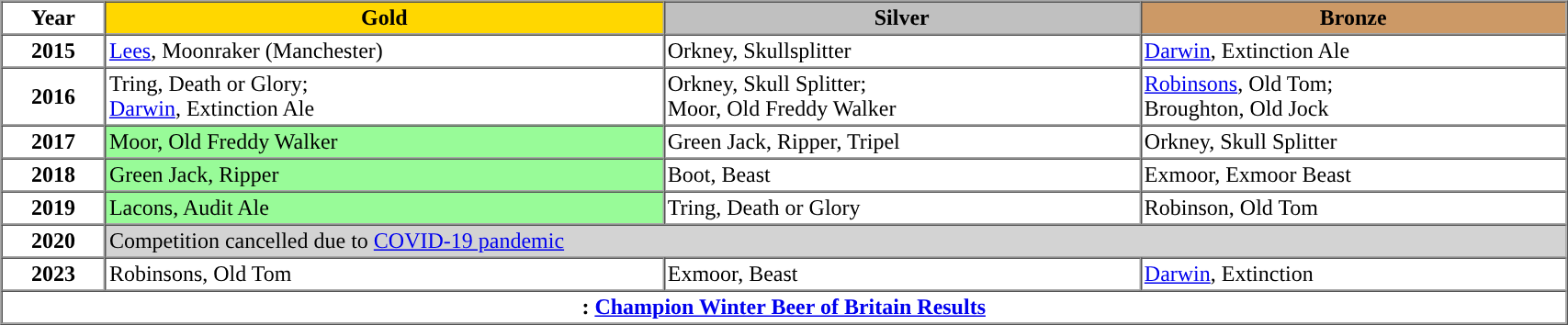<table | width=90% border=1 cellpadding=2 cellspacing=0>
<tr>
<th>Year</th>
<th style="background:gold;"><strong>Gold</strong></th>
<th style="background:silver;"><strong>Silver</strong></th>
<th style="background:#c96;"><strong>Bronze</strong></th>
</tr>
<tr>
<th>2015</th>
<td><a href='#'>Lees</a>, Moonraker (Manchester)</td>
<td>Orkney, Skullsplitter</td>
<td><a href='#'>Darwin</a>, Extinction Ale</td>
</tr>
<tr>
<th>2016</th>
<td>Tring, Death or Glory;<br> <a href='#'>Darwin</a>, Extinction Ale</td>
<td>Orkney, Skull Splitter;<br> Moor, Old Freddy Walker</td>
<td><a href='#'>Robinsons</a>, Old Tom;<br> Broughton, Old Jock</td>
</tr>
<tr>
<th>2017</th>
<td style="background:palegreen;">Moor, Old Freddy Walker</td>
<td>Green Jack, Ripper, Tripel</td>
<td>Orkney, Skull Splitter</td>
</tr>
<tr>
<th>2018</th>
<td style="background:palegreen;">Green Jack, Ripper</td>
<td>Boot, Beast</td>
<td>Exmoor, Exmoor Beast</td>
</tr>
<tr>
<th>2019</th>
<td style="background:palegreen;">Lacons, Audit Ale </td>
<td>Tring, Death or Glory</td>
<td>Robinson, Old Tom</td>
</tr>
<tr>
<th>2020</th>
<td style="background:lightgray;" colspan="3">Competition cancelled due to <a href='#'>COVID-19 pandemic</a></td>
</tr>
<tr>
<th>2023</th>
<td>Robinsons, Old Tom </td>
<td>Exmoor, Beast</td>
<td><a href='#'>Darwin</a>, Extinction</td>
</tr>
<tr>
<th colspan="4">: <a href='#'>Champion Winter Beer of Britain Results</a></th>
</tr>
</table>
